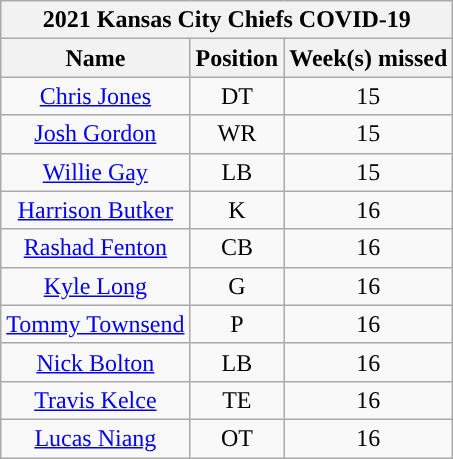<table class="wikitable" style="text-align:center">
<tr>
<th colspan=3>2021 Kansas City Chiefs COVID-19</th>
</tr>
<tr>
<th>Name</th>
<th>Position</th>
<th>Week(s) missed</th>
</tr>
<tr>
<td><a href='#'>Chris Jones</a></td>
<td>DT</td>
<td>15</td>
</tr>
<tr>
<td><a href='#'>Josh Gordon</a></td>
<td>WR</td>
<td>15</td>
</tr>
<tr>
<td><a href='#'>Willie Gay</a></td>
<td>LB</td>
<td>15</td>
</tr>
<tr>
<td><a href='#'>Harrison Butker</a></td>
<td>K</td>
<td>16</td>
</tr>
<tr>
<td><a href='#'>Rashad Fenton</a></td>
<td>CB</td>
<td>16</td>
</tr>
<tr>
<td><a href='#'>Kyle Long</a></td>
<td>G</td>
<td>16</td>
</tr>
<tr>
<td><a href='#'>Tommy Townsend</a></td>
<td>P</td>
<td>16</td>
</tr>
<tr>
<td><a href='#'>Nick Bolton</a></td>
<td>LB</td>
<td>16</td>
</tr>
<tr>
<td><a href='#'>Travis Kelce</a></td>
<td>TE</td>
<td>16</td>
</tr>
<tr>
<td><a href='#'>Lucas Niang</a></td>
<td>OT</td>
<td>16</td>
</tr>
</table>
